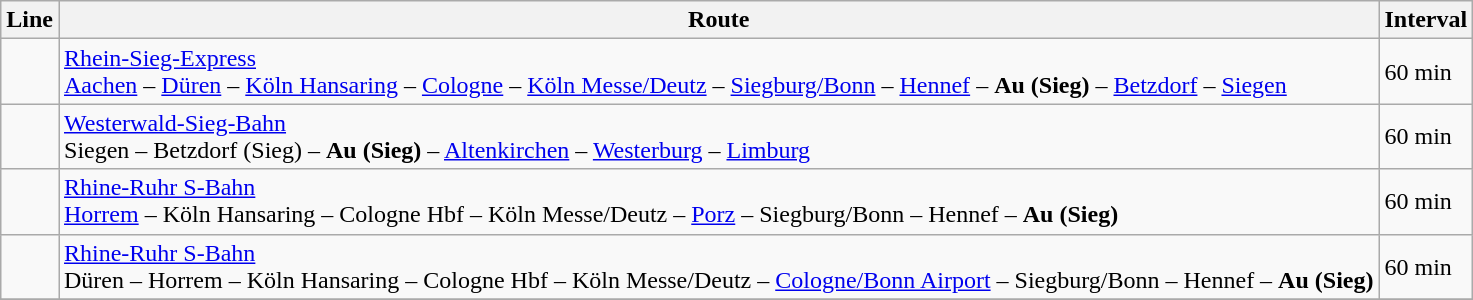<table class="wikitable">
<tr class="hintergrundfarbe6">
<th>Line</th>
<th>Route</th>
<th>Interval</th>
</tr>
<tr>
<td></td>
<td><a href='#'>Rhein-Sieg-Express</a><br><a href='#'>Aachen</a> – <a href='#'>Düren</a> – <a href='#'>Köln Hansaring</a> – <a href='#'>Cologne</a> – <a href='#'>Köln Messe/Deutz</a> – <a href='#'>Siegburg/Bonn</a> – <a href='#'>Hennef</a> – <strong>Au (Sieg)</strong> – <a href='#'>Betzdorf</a> – <a href='#'>Siegen</a></td>
<td>60 min</td>
</tr>
<tr>
<td></td>
<td><a href='#'>Westerwald-Sieg-Bahn</a><br>Siegen – Betzdorf (Sieg) – <strong>Au (Sieg)</strong> – <a href='#'>Altenkirchen</a> – <a href='#'>Westerburg</a> – <a href='#'>Limburg</a></td>
<td>60 min</td>
</tr>
<tr>
<td></td>
<td><a href='#'>Rhine-Ruhr S-Bahn</a><br><a href='#'>Horrem</a> – Köln Hansaring – Cologne Hbf – Köln Messe/Deutz – <a href='#'>Porz</a> – Siegburg/Bonn – Hennef – <strong>Au (Sieg)</strong></td>
<td>60 min</td>
</tr>
<tr>
<td></td>
<td><a href='#'>Rhine-Ruhr S-Bahn</a><br> Düren – Horrem – Köln Hansaring – Cologne Hbf – Köln Messe/Deutz – <a href='#'>Cologne/Bonn Airport</a> – Siegburg/Bonn – Hennef – <strong>Au (Sieg)</strong></td>
<td>60 min</td>
</tr>
<tr>
</tr>
</table>
